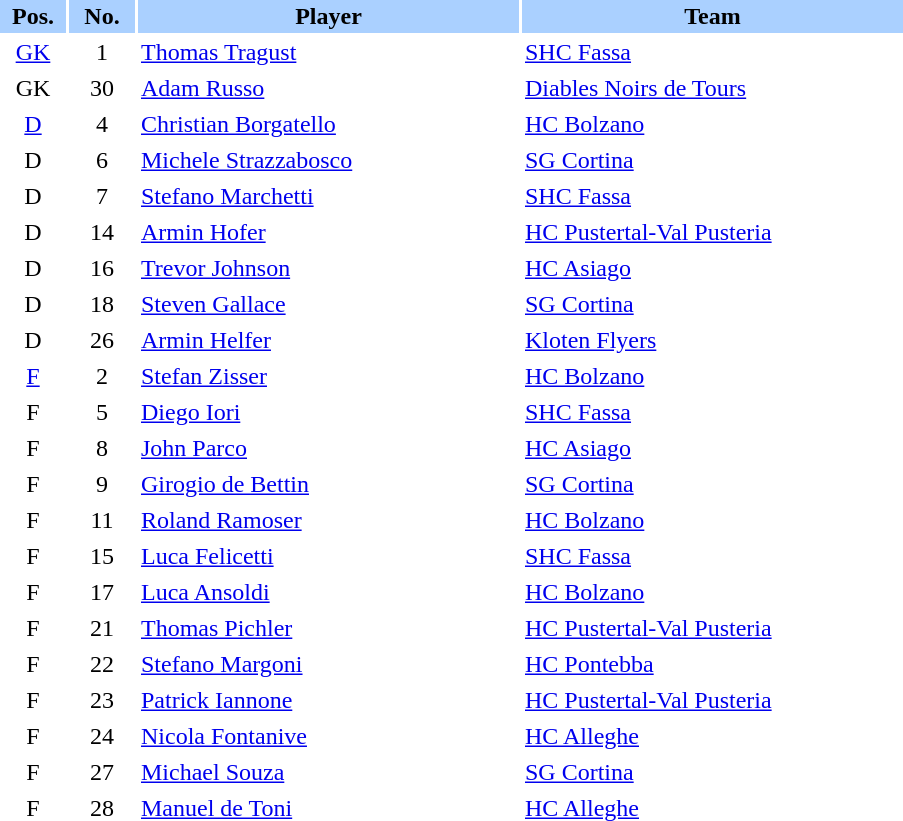<table border="0" cellspacing="2" cellpadding="2">
<tr bgcolor=AAD0FF>
<th width=40>Pos.</th>
<th width=40>No.</th>
<th width=250>Player</th>
<th width=250>Team</th>
</tr>
<tr>
<td style="text-align:center;"><a href='#'>GK</a></td>
<td style="text-align:center;">1</td>
<td><a href='#'>Thomas Tragust</a></td>
<td> <a href='#'>SHC Fassa</a></td>
</tr>
<tr>
<td style="text-align:center;">GK</td>
<td style="text-align:center;">30</td>
<td><a href='#'>Adam Russo</a></td>
<td> <a href='#'>Diables Noirs de Tours</a></td>
</tr>
<tr>
<td style="text-align:center;"><a href='#'>D</a></td>
<td style="text-align:center;">4</td>
<td><a href='#'>Christian Borgatello</a></td>
<td> <a href='#'>HC Bolzano</a></td>
</tr>
<tr>
<td style="text-align:center;">D</td>
<td style="text-align:center;">6</td>
<td><a href='#'>Michele Strazzabosco</a></td>
<td> <a href='#'>SG Cortina</a></td>
</tr>
<tr>
<td style="text-align:center;">D</td>
<td style="text-align:center;">7</td>
<td><a href='#'>Stefano Marchetti</a></td>
<td> <a href='#'>SHC Fassa</a></td>
</tr>
<tr>
<td style="text-align:center;">D</td>
<td style="text-align:center;">14</td>
<td><a href='#'>Armin Hofer</a></td>
<td> <a href='#'>HC Pustertal-Val Pusteria</a></td>
</tr>
<tr>
<td style="text-align:center;">D</td>
<td style="text-align:center;">16</td>
<td><a href='#'>Trevor Johnson</a></td>
<td> <a href='#'>HC Asiago</a></td>
</tr>
<tr>
<td style="text-align:center;">D</td>
<td style="text-align:center;">18</td>
<td><a href='#'>Steven Gallace</a></td>
<td> <a href='#'>SG Cortina</a></td>
</tr>
<tr>
<td style="text-align:center;">D</td>
<td style="text-align:center;">26</td>
<td><a href='#'>Armin Helfer</a></td>
<td> <a href='#'>Kloten Flyers</a></td>
</tr>
<tr>
<td style="text-align:center;"><a href='#'>F</a></td>
<td style="text-align:center;">2</td>
<td><a href='#'>Stefan Zisser</a></td>
<td> <a href='#'>HC Bolzano</a></td>
</tr>
<tr>
<td style="text-align:center;">F</td>
<td style="text-align:center;">5</td>
<td><a href='#'>Diego Iori</a></td>
<td> <a href='#'>SHC Fassa</a></td>
</tr>
<tr>
<td style="text-align:center;">F</td>
<td style="text-align:center;">8</td>
<td><a href='#'>John Parco</a></td>
<td> <a href='#'>HC Asiago</a></td>
</tr>
<tr>
<td style="text-align:center;">F</td>
<td style="text-align:center;">9</td>
<td><a href='#'>Girogio de Bettin</a></td>
<td> <a href='#'>SG Cortina</a></td>
</tr>
<tr>
<td style="text-align:center;">F</td>
<td style="text-align:center;">11</td>
<td><a href='#'>Roland Ramoser</a></td>
<td> <a href='#'>HC Bolzano</a></td>
</tr>
<tr>
<td style="text-align:center;">F</td>
<td style="text-align:center;">15</td>
<td><a href='#'>Luca Felicetti</a></td>
<td> <a href='#'>SHC Fassa</a></td>
</tr>
<tr>
<td style="text-align:center;">F</td>
<td style="text-align:center;">17</td>
<td><a href='#'>Luca Ansoldi</a></td>
<td> <a href='#'>HC Bolzano</a></td>
</tr>
<tr>
<td style="text-align:center;">F</td>
<td style="text-align:center;">21</td>
<td><a href='#'>Thomas Pichler</a></td>
<td> <a href='#'>HC Pustertal-Val Pusteria</a></td>
</tr>
<tr>
<td style="text-align:center;">F</td>
<td style="text-align:center;">22</td>
<td><a href='#'>Stefano Margoni</a></td>
<td> <a href='#'>HC Pontebba</a></td>
</tr>
<tr>
<td style="text-align:center;">F</td>
<td style="text-align:center;">23</td>
<td><a href='#'>Patrick Iannone</a></td>
<td> <a href='#'>HC Pustertal-Val Pusteria</a></td>
</tr>
<tr>
<td style="text-align:center;">F</td>
<td style="text-align:center;">24</td>
<td><a href='#'>Nicola Fontanive</a></td>
<td> <a href='#'>HC Alleghe</a></td>
</tr>
<tr>
<td style="text-align:center;">F</td>
<td style="text-align:center;">27</td>
<td><a href='#'>Michael Souza</a></td>
<td> <a href='#'>SG Cortina</a></td>
</tr>
<tr>
<td style="text-align:center;">F</td>
<td style="text-align:center;">28</td>
<td><a href='#'>Manuel de Toni</a></td>
<td> <a href='#'>HC Alleghe</a></td>
</tr>
</table>
